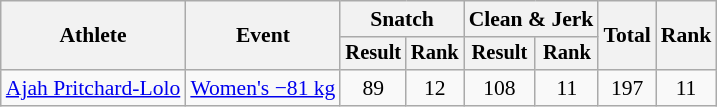<table class="wikitable" style="font-size:90%">
<tr>
<th rowspan="2">Athlete</th>
<th rowspan="2">Event</th>
<th colspan="2">Snatch</th>
<th colspan="2">Clean & Jerk</th>
<th rowspan="2">Total</th>
<th rowspan="2">Rank</th>
</tr>
<tr style="font-size:95%">
<th>Result</th>
<th>Rank</th>
<th>Result</th>
<th>Rank</th>
</tr>
<tr align=center>
<td align=left><a href='#'>Ajah Pritchard-Lolo</a></td>
<td align=left><a href='#'>Women's −81 kg</a></td>
<td>89</td>
<td>12</td>
<td>108</td>
<td>11</td>
<td>197</td>
<td>11</td>
</tr>
</table>
